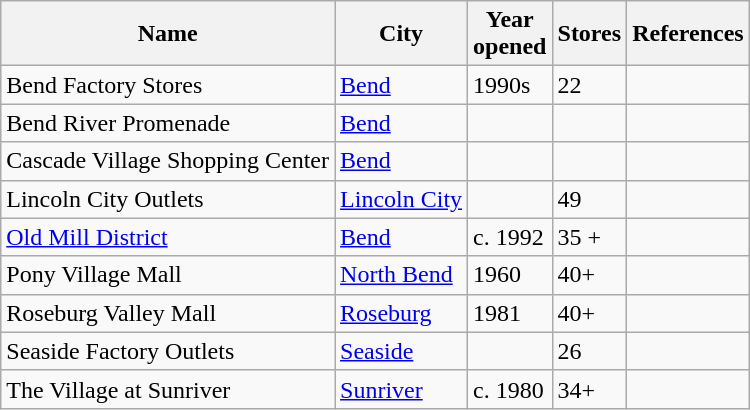<table class="wikitable sortable">
<tr>
<th>Name</th>
<th>City</th>
<th>Year<br>opened</th>
<th>Stores</th>
<th>References</th>
</tr>
<tr>
<td>Bend Factory Stores</td>
<td><a href='#'>Bend</a></td>
<td>1990s</td>
<td>22</td>
<td></td>
</tr>
<tr>
<td>Bend River Promenade</td>
<td><a href='#'>Bend</a></td>
<td></td>
<td></td>
<td></td>
</tr>
<tr>
<td>Cascade Village Shopping Center</td>
<td><a href='#'>Bend</a></td>
<td></td>
<td></td>
<td></td>
</tr>
<tr>
<td>Lincoln City Outlets</td>
<td><a href='#'>Lincoln City</a></td>
<td></td>
<td>49</td>
<td></td>
</tr>
<tr>
<td><a href='#'>Old Mill District</a></td>
<td><a href='#'>Bend</a></td>
<td>c. 1992</td>
<td>35 +</td>
<td></td>
</tr>
<tr>
<td>Pony Village Mall</td>
<td><a href='#'>North Bend</a></td>
<td>1960</td>
<td>40+</td>
<td></td>
</tr>
<tr>
<td>Roseburg Valley Mall</td>
<td><a href='#'>Roseburg</a></td>
<td>1981</td>
<td>40+</td>
<td></td>
</tr>
<tr>
<td>Seaside Factory Outlets</td>
<td><a href='#'>Seaside</a></td>
<td></td>
<td>26</td>
<td></td>
</tr>
<tr>
<td>The Village at Sunriver</td>
<td><a href='#'>Sunriver</a></td>
<td>c. 1980</td>
<td>34+</td>
<td></td>
</tr>
</table>
